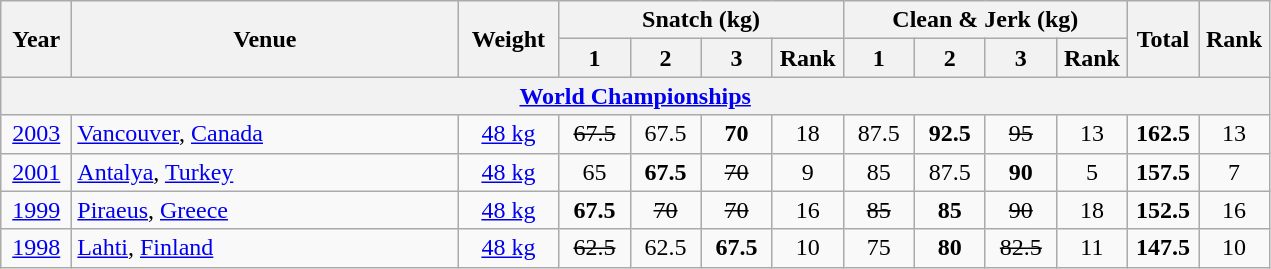<table class="wikitable" style="text-align:center;">
<tr>
<th rowspan=2 width=40>Year</th>
<th rowspan=2 width=250>Venue</th>
<th rowspan=2 width=60>Weight</th>
<th colspan=4>Snatch (kg)</th>
<th colspan=4>Clean & Jerk (kg)</th>
<th rowspan=2 width=40>Total</th>
<th rowspan=2 width=40>Rank</th>
</tr>
<tr>
<th width=40>1</th>
<th width=40>2</th>
<th width=40>3</th>
<th width=40>Rank</th>
<th width=40>1</th>
<th width=40>2</th>
<th width=40>3</th>
<th width=40>Rank</th>
</tr>
<tr>
<th colspan=13><a href='#'>World Championships</a></th>
</tr>
<tr>
<td><a href='#'>2003</a></td>
<td align=left> <a href='#'>Vancouver</a>, <a href='#'>Canada</a></td>
<td><a href='#'>48 kg</a></td>
<td><s>67.5 </s></td>
<td>67.5</td>
<td><strong>70</strong></td>
<td>18</td>
<td>87.5</td>
<td><strong>92.5</strong></td>
<td><s>95 </s></td>
<td>13</td>
<td><strong>162.5</strong></td>
<td>13</td>
</tr>
<tr>
<td><a href='#'>2001</a></td>
<td align=left> <a href='#'>Antalya</a>, <a href='#'>Turkey</a></td>
<td><a href='#'>48 kg</a></td>
<td>65</td>
<td><strong>67.5</strong></td>
<td><s>70 </s></td>
<td>9</td>
<td>85</td>
<td>87.5</td>
<td><strong>90</strong></td>
<td>5</td>
<td><strong>157.5</strong></td>
<td>7</td>
</tr>
<tr>
<td><a href='#'>1999</a></td>
<td align=left> <a href='#'>Piraeus</a>, <a href='#'>Greece</a></td>
<td><a href='#'>48 kg</a></td>
<td><strong>67.5</strong></td>
<td><s>70 </s></td>
<td><s>70 </s></td>
<td>16</td>
<td><s>85 </s></td>
<td><strong>85</strong></td>
<td><s>90 </s></td>
<td>18</td>
<td><strong>152.5</strong></td>
<td>16</td>
</tr>
<tr>
<td><a href='#'>1998</a></td>
<td align=left> <a href='#'>Lahti</a>, <a href='#'>Finland</a></td>
<td><a href='#'>48 kg</a></td>
<td><s>62.5 </s></td>
<td>62.5</td>
<td><strong>67.5</strong></td>
<td>10</td>
<td>75</td>
<td><strong>80</strong></td>
<td><s>82.5 </s></td>
<td>11</td>
<td><strong>147.5</strong></td>
<td>10</td>
</tr>
</table>
